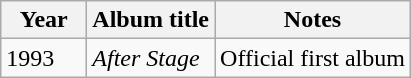<table class="wikitable">
<tr>
<th width=50px>Year</th>
<th>Album title</th>
<th>Notes</th>
</tr>
<tr>
<td>1993</td>
<td><em>After Stage</em></td>
<td>Official first album</td>
</tr>
</table>
